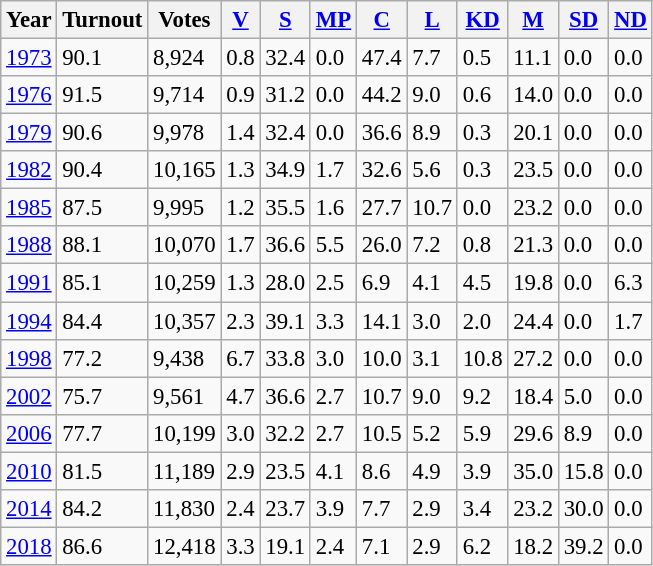<table class="wikitable sortable" style="font-size: 95%;">
<tr>
<th>Year</th>
<th>Turnout</th>
<th>Votes</th>
<th><a href='#'>V</a></th>
<th><a href='#'>S</a></th>
<th><a href='#'>MP</a></th>
<th><a href='#'>C</a></th>
<th><a href='#'>L</a></th>
<th><a href='#'>KD</a></th>
<th><a href='#'>M</a></th>
<th><a href='#'>SD</a></th>
<th><a href='#'>ND</a></th>
</tr>
<tr>
<td><a href='#'>1973</a></td>
<td>90.1</td>
<td>8,924</td>
<td>0.8</td>
<td>32.4</td>
<td>0.0</td>
<td>47.4</td>
<td>7.7</td>
<td>0.5</td>
<td>11.1</td>
<td>0.0</td>
<td>0.0</td>
</tr>
<tr>
<td><a href='#'>1976</a></td>
<td>91.5</td>
<td>9,714</td>
<td>0.9</td>
<td>31.2</td>
<td>0.0</td>
<td>44.2</td>
<td>9.0</td>
<td>0.6</td>
<td>14.0</td>
<td>0.0</td>
<td>0.0</td>
</tr>
<tr>
<td><a href='#'>1979</a></td>
<td>90.6</td>
<td>9,978</td>
<td>1.4</td>
<td>32.4</td>
<td>0.0</td>
<td>36.6</td>
<td>8.9</td>
<td>0.3</td>
<td>20.1</td>
<td>0.0</td>
<td>0.0</td>
</tr>
<tr>
<td><a href='#'>1982</a></td>
<td>90.4</td>
<td>10,165</td>
<td>1.3</td>
<td>34.9</td>
<td>1.7</td>
<td>32.6</td>
<td>5.6</td>
<td>0.3</td>
<td>23.5</td>
<td>0.0</td>
<td>0.0</td>
</tr>
<tr>
<td><a href='#'>1985</a></td>
<td>87.5</td>
<td>9,995</td>
<td>1.2</td>
<td>35.5</td>
<td>1.6</td>
<td>27.7</td>
<td>10.7</td>
<td>0.0</td>
<td>23.2</td>
<td>0.0</td>
<td>0.0</td>
</tr>
<tr>
<td><a href='#'>1988</a></td>
<td>88.1</td>
<td>10,070</td>
<td>1.7</td>
<td>36.6</td>
<td>5.5</td>
<td>26.0</td>
<td>7.2</td>
<td>0.8</td>
<td>21.3</td>
<td>0.0</td>
<td>0.0</td>
</tr>
<tr>
<td><a href='#'>1991</a></td>
<td>85.1</td>
<td>10,259</td>
<td>1.3</td>
<td>28.0</td>
<td>2.5</td>
<td>6.9</td>
<td>4.1</td>
<td>4.5</td>
<td>19.8</td>
<td>0.0</td>
<td>6.3</td>
</tr>
<tr>
<td><a href='#'>1994</a></td>
<td>84.4</td>
<td>10,357</td>
<td>2.3</td>
<td>39.1</td>
<td>3.3</td>
<td>14.1</td>
<td>3.0</td>
<td>2.0</td>
<td>24.4</td>
<td>0.0</td>
<td>1.7</td>
</tr>
<tr>
<td><a href='#'>1998</a></td>
<td>77.2</td>
<td>9,438</td>
<td>6.7</td>
<td>33.8</td>
<td>3.0</td>
<td>10.0</td>
<td>3.1</td>
<td>10.8</td>
<td>27.2</td>
<td>0.0</td>
<td>0.0</td>
</tr>
<tr>
<td><a href='#'>2002</a></td>
<td>75.7</td>
<td>9,561</td>
<td>4.7</td>
<td>36.6</td>
<td>2.7</td>
<td>10.7</td>
<td>9.0</td>
<td>9.2</td>
<td>18.4</td>
<td>5.0</td>
<td>0.0</td>
</tr>
<tr>
<td><a href='#'>2006</a></td>
<td>77.7</td>
<td>10,199</td>
<td>3.0</td>
<td>32.2</td>
<td>2.7</td>
<td>10.5</td>
<td>5.2</td>
<td>5.9</td>
<td>29.6</td>
<td>8.9</td>
<td>0.0</td>
</tr>
<tr>
<td><a href='#'>2010</a></td>
<td>81.5</td>
<td>11,189</td>
<td>2.9</td>
<td>23.5</td>
<td>4.1</td>
<td>8.6</td>
<td>4.9</td>
<td>3.9</td>
<td>35.0</td>
<td>15.8</td>
<td>0.0</td>
</tr>
<tr>
<td><a href='#'>2014</a></td>
<td>84.2</td>
<td>11,830</td>
<td>2.4</td>
<td>23.7</td>
<td>3.9</td>
<td>7.7</td>
<td>2.9</td>
<td>3.4</td>
<td>23.2</td>
<td>30.0</td>
<td>0.0</td>
</tr>
<tr>
<td><a href='#'>2018</a></td>
<td>86.6</td>
<td>12,418</td>
<td>3.3</td>
<td>19.1</td>
<td>2.4</td>
<td>7.1</td>
<td>2.9</td>
<td>6.2</td>
<td>18.2</td>
<td>39.2</td>
<td>0.0</td>
</tr>
</table>
